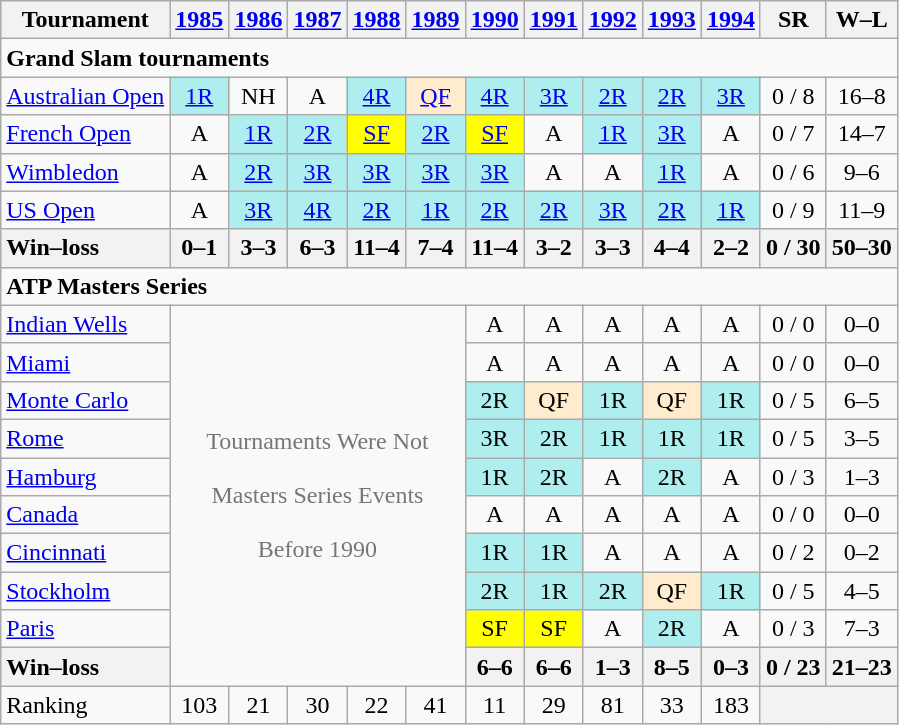<table class=wikitable style=text-align:center>
<tr>
<th>Tournament</th>
<th><a href='#'>1985</a></th>
<th><a href='#'>1986</a></th>
<th><a href='#'>1987</a></th>
<th><a href='#'>1988</a></th>
<th><a href='#'>1989</a></th>
<th><a href='#'>1990</a></th>
<th><a href='#'>1991</a></th>
<th><a href='#'>1992</a></th>
<th><a href='#'>1993</a></th>
<th><a href='#'>1994</a></th>
<th>SR</th>
<th>W–L</th>
</tr>
<tr>
<td colspan=13 align=left><strong>Grand Slam tournaments</strong></td>
</tr>
<tr>
<td align=left><a href='#'>Australian Open</a></td>
<td bgcolor=afeeee><a href='#'>1R</a></td>
<td>NH</td>
<td>A</td>
<td bgcolor=afeeee><a href='#'>4R</a></td>
<td bgcolor=ffebcd><a href='#'>QF</a></td>
<td bgcolor=afeeee><a href='#'>4R</a></td>
<td bgcolor=afeeee><a href='#'>3R</a></td>
<td bgcolor=afeeee><a href='#'>2R</a></td>
<td bgcolor=afeeee><a href='#'>2R</a></td>
<td bgcolor=afeeee><a href='#'>3R</a></td>
<td>0 / 8</td>
<td>16–8</td>
</tr>
<tr>
<td align=left><a href='#'>French Open</a></td>
<td>A</td>
<td bgcolor=afeeee><a href='#'>1R</a></td>
<td bgcolor=afeeee><a href='#'>2R</a></td>
<td bgcolor=yellow><a href='#'>SF</a></td>
<td bgcolor=afeeee><a href='#'>2R</a></td>
<td bgcolor=yellow><a href='#'>SF</a></td>
<td>A</td>
<td bgcolor=afeeee><a href='#'>1R</a></td>
<td bgcolor=afeeee><a href='#'>3R</a></td>
<td>A</td>
<td>0 / 7</td>
<td>14–7</td>
</tr>
<tr>
<td align=left><a href='#'>Wimbledon</a></td>
<td>A</td>
<td bgcolor=afeeee><a href='#'>2R</a></td>
<td bgcolor=afeeee><a href='#'>3R</a></td>
<td bgcolor=afeeee><a href='#'>3R</a></td>
<td bgcolor=afeeee><a href='#'>3R</a></td>
<td bgcolor=afeeee><a href='#'>3R</a></td>
<td>A</td>
<td>A</td>
<td bgcolor=afeeee><a href='#'>1R</a></td>
<td>A</td>
<td>0 / 6</td>
<td>9–6</td>
</tr>
<tr>
<td align=left><a href='#'>US Open</a></td>
<td>A</td>
<td bgcolor=afeeee><a href='#'>3R</a></td>
<td bgcolor=afeeee><a href='#'>4R</a></td>
<td bgcolor=afeeee><a href='#'>2R</a></td>
<td bgcolor=afeeee><a href='#'>1R</a></td>
<td bgcolor=afeeee><a href='#'>2R</a></td>
<td bgcolor=afeeee><a href='#'>2R</a></td>
<td bgcolor=afeeee><a href='#'>3R</a></td>
<td bgcolor=afeeee><a href='#'>2R</a></td>
<td bgcolor=afeeee><a href='#'>1R</a></td>
<td>0 / 9</td>
<td>11–9</td>
</tr>
<tr>
<th style=text-align:left>Win–loss</th>
<th>0–1</th>
<th>3–3</th>
<th>6–3</th>
<th>11–4</th>
<th>7–4</th>
<th>11–4</th>
<th>3–2</th>
<th>3–3</th>
<th>4–4</th>
<th>2–2</th>
<th>0 / 30</th>
<th>50–30</th>
</tr>
<tr>
<td colspan=13 align=left><strong>ATP Masters Series</strong></td>
</tr>
<tr>
<td align=left><a href='#'>Indian Wells</a></td>
<td colspan=5 rowspan=10 style=color:#767676>Tournaments Were Not<br><br>Masters Series Events<br><br>Before 1990</td>
<td>A</td>
<td>A</td>
<td>A</td>
<td>A</td>
<td>A</td>
<td>0 / 0</td>
<td>0–0</td>
</tr>
<tr>
<td align=left><a href='#'>Miami</a></td>
<td>A</td>
<td>A</td>
<td>A</td>
<td>A</td>
<td>A</td>
<td>0 / 0</td>
<td>0–0</td>
</tr>
<tr>
<td align=left><a href='#'>Monte Carlo</a></td>
<td bgcolor=afeeee>2R</td>
<td bgcolor=ffebcd>QF</td>
<td bgcolor=afeeee>1R</td>
<td bgcolor=ffebcd>QF</td>
<td bgcolor=afeeee>1R</td>
<td>0 / 5</td>
<td>6–5</td>
</tr>
<tr>
<td align=left><a href='#'>Rome</a></td>
<td bgcolor=afeeee>3R</td>
<td bgcolor=afeeee>2R</td>
<td bgcolor=afeeee>1R</td>
<td bgcolor=afeeee>1R</td>
<td bgcolor=afeeee>1R</td>
<td>0 / 5</td>
<td>3–5</td>
</tr>
<tr>
<td align=left><a href='#'>Hamburg</a></td>
<td bgcolor=afeeee>1R</td>
<td bgcolor=afeeee>2R</td>
<td>A</td>
<td bgcolor=afeeee>2R</td>
<td>A</td>
<td>0 / 3</td>
<td>1–3</td>
</tr>
<tr>
<td align=left><a href='#'>Canada</a></td>
<td>A</td>
<td>A</td>
<td>A</td>
<td>A</td>
<td>A</td>
<td>0 / 0</td>
<td>0–0</td>
</tr>
<tr>
<td align=left><a href='#'>Cincinnati</a></td>
<td bgcolor=afeeee>1R</td>
<td bgcolor=afeeee>1R</td>
<td>A</td>
<td>A</td>
<td>A</td>
<td>0 / 2</td>
<td>0–2</td>
</tr>
<tr>
<td align=left><a href='#'>Stockholm</a></td>
<td bgcolor=afeeee>2R</td>
<td bgcolor=afeeee>1R</td>
<td bgcolor=afeeee>2R</td>
<td bgcolor=ffebcd>QF</td>
<td bgcolor=afeeee>1R</td>
<td>0 / 5</td>
<td>4–5</td>
</tr>
<tr>
<td align=left><a href='#'>Paris</a></td>
<td bgcolor=yellow>SF</td>
<td bgcolor=yellow>SF</td>
<td>A</td>
<td bgcolor=afeeee>2R</td>
<td>A</td>
<td>0 / 3</td>
<td>7–3</td>
</tr>
<tr>
<th style=text-align:left>Win–loss</th>
<th>6–6</th>
<th>6–6</th>
<th>1–3</th>
<th>8–5</th>
<th>0–3</th>
<th>0 / 23</th>
<th>21–23</th>
</tr>
<tr>
<td align=left>Ranking</td>
<td>103</td>
<td>21</td>
<td>30</td>
<td>22</td>
<td>41</td>
<td>11</td>
<td>29</td>
<td>81</td>
<td>33</td>
<td>183</td>
<th colspan=2></th>
</tr>
</table>
